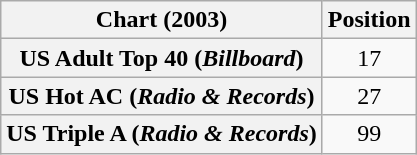<table class="wikitable plainrowheaders" style="text-align:center">
<tr>
<th scope="col">Chart (2003)</th>
<th scope="col">Position</th>
</tr>
<tr>
<th scope="row">US Adult Top 40 (<em>Billboard</em>)</th>
<td>17</td>
</tr>
<tr>
<th scope="row">US Hot AC (<em>Radio & Records</em>)</th>
<td>27</td>
</tr>
<tr>
<th scope="row">US Triple A (<em>Radio & Records</em>)</th>
<td>99</td>
</tr>
</table>
